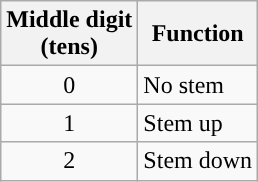<table class="wikitable" style="text-align: left">
<tr>
<th>Middle digit<br>(tens)</th>
<th>Function</th>
</tr>
<tr>
<td style="text-align: center">0</td>
<td>No stem</td>
</tr>
<tr>
<td style="text-align: center">1</td>
<td>Stem up</td>
</tr>
<tr>
<td style="text-align: center">2</td>
<td>Stem down</td>
</tr>
</table>
